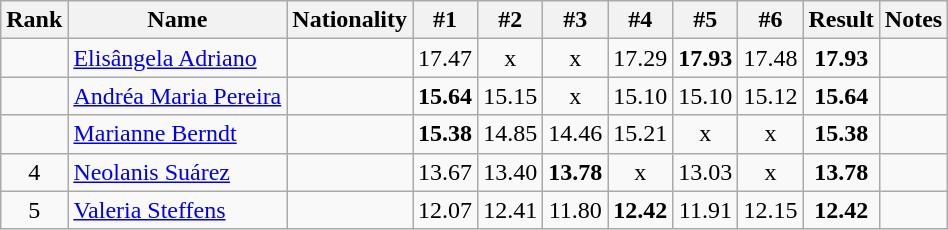<table class="wikitable sortable" style="text-align:center">
<tr>
<th>Rank</th>
<th>Name</th>
<th>Nationality</th>
<th>#1</th>
<th>#2</th>
<th>#3</th>
<th>#4</th>
<th>#5</th>
<th>#6</th>
<th>Result</th>
<th>Notes</th>
</tr>
<tr>
<td></td>
<td align=left><a href='#'>Elisângela Adriano</a></td>
<td align=left></td>
<td>17.47</td>
<td>x</td>
<td>x</td>
<td>17.29</td>
<td><strong>17.93</strong></td>
<td>17.48</td>
<td><strong>17.93</strong></td>
<td></td>
</tr>
<tr>
<td></td>
<td align=left><a href='#'>Andréa Maria Pereira</a></td>
<td align=left></td>
<td><strong>15.64</strong></td>
<td>15.15</td>
<td>x</td>
<td>15.10</td>
<td>15.10</td>
<td>15.12</td>
<td><strong>15.64</strong></td>
<td></td>
</tr>
<tr>
<td></td>
<td align=left><a href='#'>Marianne Berndt</a></td>
<td align=left></td>
<td><strong>15.38</strong></td>
<td>14.85</td>
<td>14.46</td>
<td>15.21</td>
<td>x</td>
<td>x</td>
<td><strong>15.38</strong></td>
<td></td>
</tr>
<tr>
<td>4</td>
<td align=left><a href='#'>Neolanis Suárez</a></td>
<td align=left></td>
<td>13.67</td>
<td>13.40</td>
<td><strong>13.78</strong></td>
<td>x</td>
<td>13.03</td>
<td>x</td>
<td><strong>13.78</strong></td>
<td></td>
</tr>
<tr>
<td>5</td>
<td align=left><a href='#'>Valeria Steffens</a></td>
<td align=left></td>
<td>12.07</td>
<td>12.41</td>
<td>11.80</td>
<td><strong>12.42</strong></td>
<td>11.91</td>
<td>12.15</td>
<td><strong>12.42</strong></td>
<td></td>
</tr>
</table>
